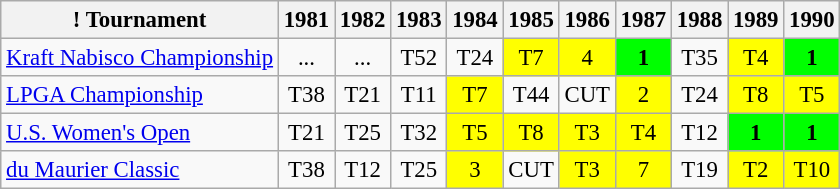<table class="wikitable" style="font-size:95%;text-align:center;">
<tr>
<th>! Tournament</th>
<th>1981</th>
<th>1982</th>
<th>1983</th>
<th>1984</th>
<th>1985</th>
<th>1986</th>
<th>1987</th>
<th>1988</th>
<th>1989</th>
<th>1990</th>
</tr>
<tr>
<td align=left><a href='#'>Kraft Nabisco Championship</a></td>
<td>...</td>
<td>...</td>
<td>T52</td>
<td>T24</td>
<td style="background:yellow;">T7</td>
<td style="background:yellow;">4</td>
<td style="background:#00ff00;"><strong>1</strong></td>
<td>T35</td>
<td style="background:yellow;">T4</td>
<td style="background:#00ff00;"><strong>1</strong></td>
</tr>
<tr>
<td align=left><a href='#'>LPGA Championship</a></td>
<td>T38</td>
<td>T21</td>
<td>T11</td>
<td style="background:yellow;">T7</td>
<td>T44</td>
<td>CUT</td>
<td style="background:yellow;">2</td>
<td>T24</td>
<td style="background:yellow;">T8</td>
<td style="background:yellow;">T5</td>
</tr>
<tr>
<td align=left><a href='#'>U.S. Women's Open</a></td>
<td>T21</td>
<td>T25</td>
<td>T32</td>
<td style="background:yellow;">T5</td>
<td style="background:yellow;">T8</td>
<td style="background:yellow;">T3</td>
<td style="background:yellow;">T4</td>
<td>T12</td>
<td style="background:#00ff00;"><strong>1</strong></td>
<td style="background:#00ff00;"><strong>1</strong></td>
</tr>
<tr>
<td align=left><a href='#'>du Maurier Classic</a></td>
<td>T38</td>
<td>T12</td>
<td>T25</td>
<td style="background:yellow;">3</td>
<td>CUT</td>
<td style="background:yellow;">T3</td>
<td style="background:yellow;">7</td>
<td>T19</td>
<td style="background:yellow;">T2</td>
<td style="background:yellow;">T10</td>
</tr>
</table>
